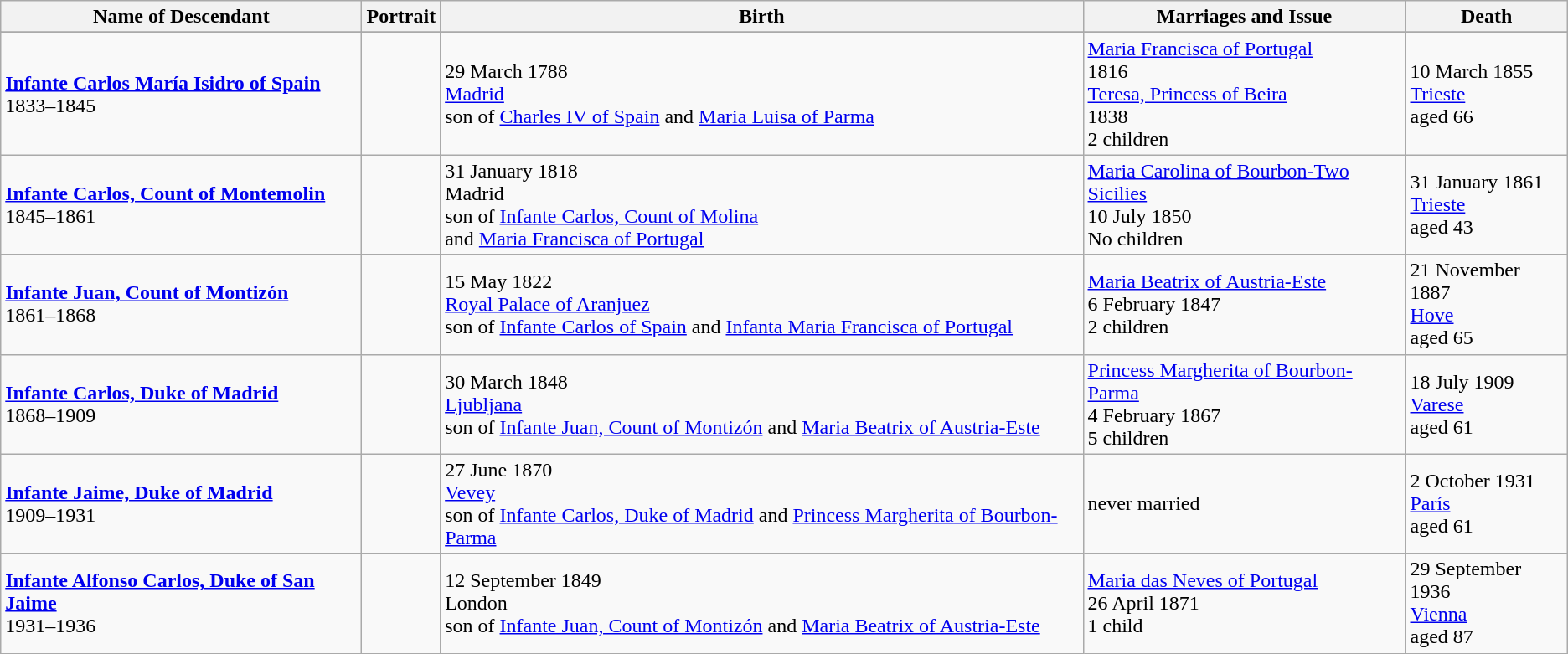<table class="wikitable">
<tr ->
<th>Name of Descendant</th>
<th>Portrait</th>
<th>Birth</th>
<th>Marriages and Issue</th>
<th>Death</th>
</tr>
<tr ->
</tr>
<tr>
<td><strong><a href='#'>Infante Carlos María Isidro of Spain</a></strong><br>1833–1845</td>
<td></td>
<td>29 March 1788<br><a href='#'>Madrid</a><br>son of <a href='#'>Charles IV of Spain</a> and <a href='#'>Maria Luisa of Parma</a></td>
<td><a href='#'>Maria Francisca of Portugal</a><br>1816<br><a href='#'>Teresa, Princess of Beira</a><br>1838<br>2 children</td>
<td>10 March 1855<br><a href='#'>Trieste</a><br>aged 66</td>
</tr>
<tr>
<td><strong><a href='#'>Infante Carlos, Count of Montemolin</a></strong><br>1845–1861</td>
<td></td>
<td>31 January 1818<br>Madrid<br>son of <a href='#'>Infante Carlos, Count of Molina</a><br>and <a href='#'>Maria Francisca of Portugal</a></td>
<td><a href='#'>Maria Carolina of Bourbon-Two Sicilies</a><br>10 July 1850<br>No children</td>
<td>31 January 1861<br><a href='#'>Trieste</a><br>aged 43</td>
</tr>
<tr>
<td><strong><a href='#'>Infante Juan, Count of Montizón</a></strong><br>1861–1868</td>
<td></td>
<td>15 May 1822<br><a href='#'>Royal Palace of Aranjuez</a><br>son of <a href='#'>Infante Carlos of Spain</a> and <a href='#'>Infanta Maria Francisca of Portugal</a></td>
<td><a href='#'>Maria Beatrix of Austria-Este</a><br>6 February 1847<br>2 children</td>
<td>21 November 1887<br><a href='#'>Hove</a><br>aged 65</td>
</tr>
<tr>
<td><strong><a href='#'>Infante Carlos, Duke of Madrid</a></strong><br>1868–1909</td>
<td></td>
<td>30 March 1848<br><a href='#'>Ljubljana</a><br>son of <a href='#'>Infante Juan, Count of Montizón</a> and <a href='#'>Maria Beatrix of Austria-Este</a></td>
<td><a href='#'>Princess Margherita of Bourbon-Parma</a><br>4 February 1867<br>5 children</td>
<td>18 July 1909<br><a href='#'>Varese</a><br>aged 61</td>
</tr>
<tr>
<td><strong><a href='#'>Infante Jaime, Duke of Madrid</a></strong><br>1909–1931</td>
<td></td>
<td>27 June 1870<br><a href='#'>Vevey</a><br>son of <a href='#'>Infante Carlos, Duke of Madrid</a> and <a href='#'>Princess Margherita of Bourbon-Parma</a></td>
<td>never married</td>
<td>2 October 1931<br><a href='#'>París</a><br>aged 61</td>
</tr>
<tr>
<td><strong><a href='#'>Infante Alfonso Carlos, Duke of San Jaime</a></strong><br>1931–1936</td>
<td></td>
<td>12 September 1849<br>London<br>son of <a href='#'>Infante Juan, Count of Montizón</a> and <a href='#'>Maria Beatrix of Austria-Este</a></td>
<td><a href='#'>Maria das Neves of Portugal</a><br>26 April 1871<br>1 child</td>
<td>29 September 1936<br><a href='#'>Vienna</a><br>aged 87</td>
</tr>
</table>
